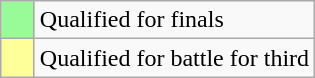<table class="wikitable">
<tr>
<td width=15px bgcolor="#98fb98"></td>
<td>Qualified for finals</td>
</tr>
<tr>
<td bgcolor="#FFFF99"></td>
<td>Qualified for battle for third</td>
</tr>
</table>
